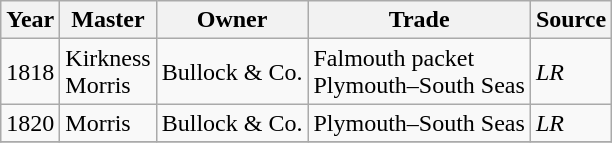<table class=" wikitable">
<tr>
<th>Year</th>
<th>Master</th>
<th>Owner</th>
<th>Trade</th>
<th>Source</th>
</tr>
<tr>
<td>1818</td>
<td>Kirkness<br>Morris</td>
<td>Bullock & Co.</td>
<td>Falmouth packet<br>Plymouth–South Seas</td>
<td><em>LR</em></td>
</tr>
<tr>
<td>1820</td>
<td>Morris</td>
<td>Bullock & Co.</td>
<td>Plymouth–South Seas</td>
<td><em>LR</em></td>
</tr>
<tr>
</tr>
</table>
